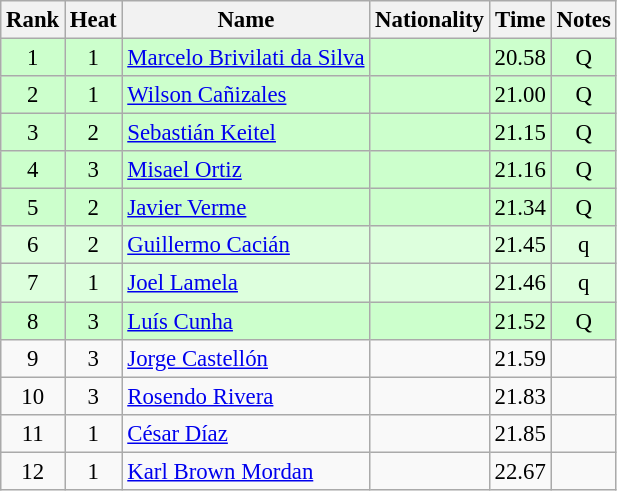<table class="wikitable sortable" style="text-align:center;font-size:95%">
<tr>
<th>Rank</th>
<th>Heat</th>
<th>Name</th>
<th>Nationality</th>
<th>Time</th>
<th>Notes</th>
</tr>
<tr bgcolor=ccffcc>
<td>1</td>
<td>1</td>
<td align=left><a href='#'>Marcelo Brivilati da Silva</a></td>
<td align=left></td>
<td>20.58</td>
<td>Q</td>
</tr>
<tr bgcolor=ccffcc>
<td>2</td>
<td>1</td>
<td align=left><a href='#'>Wilson Cañizales</a></td>
<td align=left></td>
<td>21.00</td>
<td>Q</td>
</tr>
<tr bgcolor=ccffcc>
<td>3</td>
<td>2</td>
<td align=left><a href='#'>Sebastián Keitel</a></td>
<td align=left></td>
<td>21.15</td>
<td>Q</td>
</tr>
<tr bgcolor=ccffcc>
<td>4</td>
<td>3</td>
<td align=left><a href='#'>Misael Ortiz</a></td>
<td align=left></td>
<td>21.16</td>
<td>Q</td>
</tr>
<tr bgcolor=ccffcc>
<td>5</td>
<td>2</td>
<td align=left><a href='#'>Javier Verme</a></td>
<td align=left></td>
<td>21.34</td>
<td>Q</td>
</tr>
<tr bgcolor=ddffdd>
<td>6</td>
<td>2</td>
<td align=left><a href='#'>Guillermo Cacián</a></td>
<td align=left></td>
<td>21.45</td>
<td>q</td>
</tr>
<tr bgcolor=ddffdd>
<td>7</td>
<td>1</td>
<td align=left><a href='#'>Joel Lamela</a></td>
<td align=left></td>
<td>21.46</td>
<td>q</td>
</tr>
<tr bgcolor=ccffcc>
<td>8</td>
<td>3</td>
<td align=left><a href='#'>Luís Cunha</a></td>
<td align=left></td>
<td>21.52</td>
<td>Q</td>
</tr>
<tr>
<td>9</td>
<td>3</td>
<td align=left><a href='#'>Jorge Castellón</a></td>
<td align=left></td>
<td>21.59</td>
<td></td>
</tr>
<tr>
<td>10</td>
<td>3</td>
<td align=left><a href='#'>Rosendo Rivera</a></td>
<td align=left></td>
<td>21.83</td>
<td></td>
</tr>
<tr>
<td>11</td>
<td>1</td>
<td align=left><a href='#'>César Díaz</a></td>
<td align=left></td>
<td>21.85</td>
<td></td>
</tr>
<tr>
<td>12</td>
<td>1</td>
<td align=left><a href='#'>Karl Brown Mordan</a></td>
<td align=left></td>
<td>22.67</td>
<td></td>
</tr>
</table>
